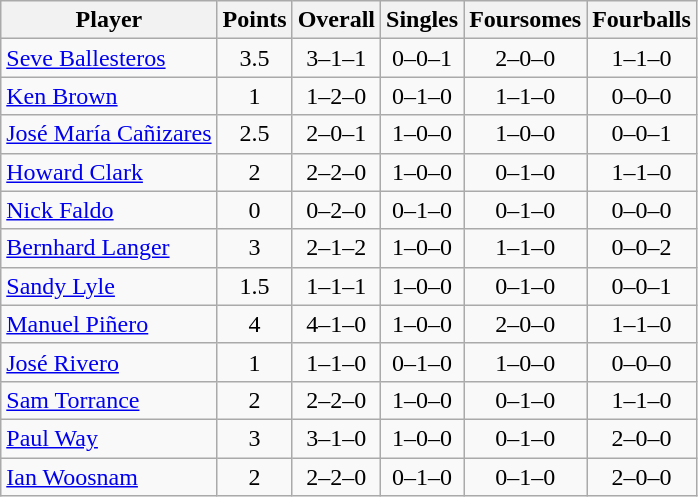<table class="wikitable sortable" style="text-align:center">
<tr>
<th>Player</th>
<th>Points</th>
<th>Overall</th>
<th>Singles</th>
<th>Foursomes</th>
<th>Fourballs</th>
</tr>
<tr>
<td align=left><a href='#'>Seve Ballesteros</a></td>
<td>3.5</td>
<td>3–1–1</td>
<td>0–0–1</td>
<td>2–0–0</td>
<td>1–1–0</td>
</tr>
<tr>
<td align=left><a href='#'>Ken Brown</a></td>
<td>1</td>
<td>1–2–0</td>
<td>0–1–0</td>
<td>1–1–0</td>
<td>0–0–0</td>
</tr>
<tr>
<td align=left><a href='#'>José María Cañizares</a></td>
<td>2.5</td>
<td>2–0–1</td>
<td>1–0–0</td>
<td>1–0–0</td>
<td>0–0–1</td>
</tr>
<tr>
<td align=left><a href='#'>Howard Clark</a></td>
<td>2</td>
<td>2–2–0</td>
<td>1–0–0</td>
<td>0–1–0</td>
<td>1–1–0</td>
</tr>
<tr>
<td align=left><a href='#'>Nick Faldo</a></td>
<td>0</td>
<td>0–2–0</td>
<td>0–1–0</td>
<td>0–1–0</td>
<td>0–0–0</td>
</tr>
<tr>
<td align=left><a href='#'>Bernhard Langer</a></td>
<td>3</td>
<td>2–1–2</td>
<td>1–0–0</td>
<td>1–1–0</td>
<td>0–0–2</td>
</tr>
<tr>
<td align=left><a href='#'>Sandy Lyle</a></td>
<td>1.5</td>
<td>1–1–1</td>
<td>1–0–0</td>
<td>0–1–0</td>
<td>0–0–1</td>
</tr>
<tr>
<td align=left><a href='#'>Manuel Piñero</a></td>
<td>4</td>
<td>4–1–0</td>
<td>1–0–0</td>
<td>2–0–0</td>
<td>1–1–0</td>
</tr>
<tr>
<td align=left><a href='#'>José Rivero</a></td>
<td>1</td>
<td>1–1–0</td>
<td>0–1–0</td>
<td>1–0–0</td>
<td>0–0–0</td>
</tr>
<tr>
<td align=left><a href='#'>Sam Torrance</a></td>
<td>2</td>
<td>2–2–0</td>
<td>1–0–0</td>
<td>0–1–0</td>
<td>1–1–0</td>
</tr>
<tr>
<td align=left><a href='#'>Paul Way</a></td>
<td>3</td>
<td>3–1–0</td>
<td>1–0–0</td>
<td>0–1–0</td>
<td>2–0–0</td>
</tr>
<tr>
<td align=left><a href='#'>Ian Woosnam</a></td>
<td>2</td>
<td>2–2–0</td>
<td>0–1–0</td>
<td>0–1–0</td>
<td>2–0–0</td>
</tr>
</table>
